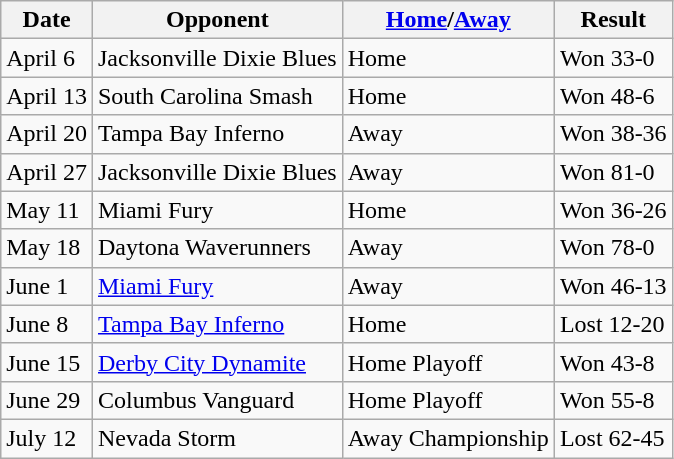<table class="wikitable">
<tr>
<th>Date</th>
<th>Opponent</th>
<th><a href='#'>Home</a>/<a href='#'>Away</a></th>
<th>Result</th>
</tr>
<tr>
<td>April 6</td>
<td>Jacksonville Dixie Blues</td>
<td>Home</td>
<td>Won 33-0</td>
</tr>
<tr>
<td>April 13</td>
<td>South Carolina Smash</td>
<td>Home</td>
<td>Won 48-6</td>
</tr>
<tr>
<td>April 20</td>
<td>Tampa Bay Inferno</td>
<td>Away</td>
<td>Won 38-36</td>
</tr>
<tr>
<td>April 27</td>
<td>Jacksonville Dixie Blues</td>
<td>Away</td>
<td>Won 81-0</td>
</tr>
<tr>
<td>May 11</td>
<td>Miami Fury</td>
<td>Home</td>
<td>Won 36-26</td>
</tr>
<tr>
<td>May 18</td>
<td>Daytona Waverunners</td>
<td>Away</td>
<td>Won 78-0</td>
</tr>
<tr>
<td>June 1</td>
<td><a href='#'>Miami Fury</a></td>
<td>Away</td>
<td>Won 46-13</td>
</tr>
<tr>
<td>June 8</td>
<td><a href='#'>Tampa Bay Inferno</a></td>
<td>Home</td>
<td>Lost 12-20</td>
</tr>
<tr>
<td>June 15</td>
<td><a href='#'>Derby City Dynamite</a></td>
<td>Home Playoff</td>
<td>Won 43-8</td>
</tr>
<tr>
<td>June 29</td>
<td>Columbus Vanguard</td>
<td>Home Playoff</td>
<td>Won 55-8</td>
</tr>
<tr>
<td>July 12</td>
<td>Nevada Storm</td>
<td>Away Championship</td>
<td>Lost 62-45</td>
</tr>
</table>
